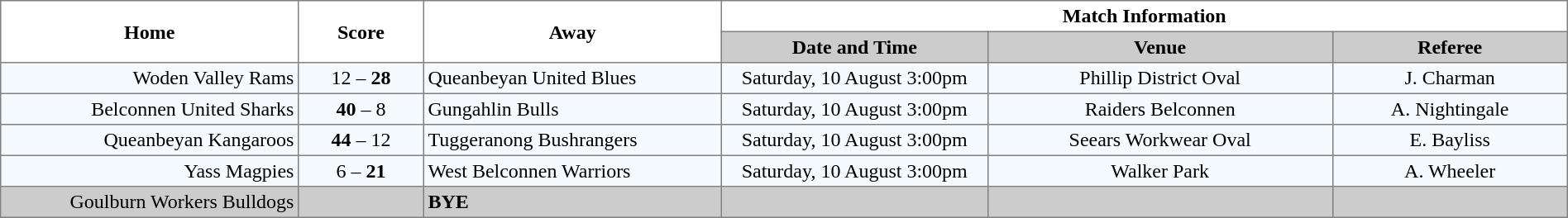<table border="1" cellpadding="3" cellspacing="0" width="100%" style="border-collapse:collapse;  text-align:center;">
<tr>
<th rowspan="2" width="19%">Home</th>
<th rowspan="2" width="8%">Score</th>
<th rowspan="2" width="19%">Away</th>
<th colspan="3">Match Information</th>
</tr>
<tr bgcolor="#CCCCCC">
<th width="17%">Date and Time</th>
<th width="22%">Venue</th>
<th width="50%">Referee</th>
</tr>
<tr style="text-align:center; background:#f5faff;">
<td align="right">Woden Valley Rams </td>
<td>12 – <strong>28</strong></td>
<td align="left"> Queanbeyan United Blues</td>
<td>Saturday, 10 August 3:00pm</td>
<td>Phillip District Oval</td>
<td>J. Charman</td>
</tr>
<tr style="text-align:center; background:#f5faff;">
<td align="right">Belconnen United Sharks </td>
<td><strong>40</strong> – 8</td>
<td align="left"> Gungahlin Bulls</td>
<td>Saturday, 10 August 3:00pm</td>
<td>Raiders Belconnen</td>
<td>A. Nightingale</td>
</tr>
<tr style="text-align:center; background:#f5faff;">
<td align="right">Queanbeyan Kangaroos </td>
<td><strong>44</strong> – 12</td>
<td align="left"> Tuggeranong Bushrangers</td>
<td>Saturday, 10 August 3:00pm</td>
<td>Seears Workwear Oval</td>
<td>E. Bayliss</td>
</tr>
<tr style="text-align:center; background:#f5faff;">
<td align="right">Yass Magpies </td>
<td>6 – <strong>21</strong></td>
<td align="left"> West Belconnen Warriors</td>
<td>Saturday, 10 August 3:00pm</td>
<td>Walker Park</td>
<td>A. Wheeler</td>
</tr>
<tr style="text-align:center; background:#CCCCCC;">
<td align="right">Goulburn Workers Bulldogs <strong></strong></td>
<td></td>
<td align="left"><strong>BYE</strong></td>
<td></td>
<td></td>
<td></td>
</tr>
</table>
